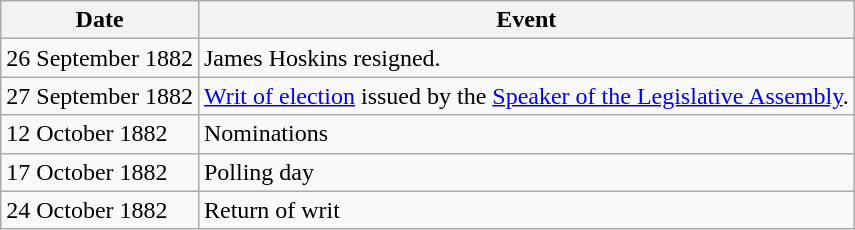<table class="wikitable">
<tr>
<th>Date</th>
<th>Event</th>
</tr>
<tr>
<td>26 September 1882</td>
<td>James Hoskins resigned.</td>
</tr>
<tr>
<td>27 September 1882</td>
<td><a href='#'>Writ of election</a> issued by the <a href='#'>Speaker of the Legislative Assembly</a>.</td>
</tr>
<tr>
<td>12 October 1882</td>
<td>Nominations</td>
</tr>
<tr>
<td>17 October 1882</td>
<td>Polling day</td>
</tr>
<tr>
<td>24 October 1882</td>
<td>Return of writ</td>
</tr>
</table>
